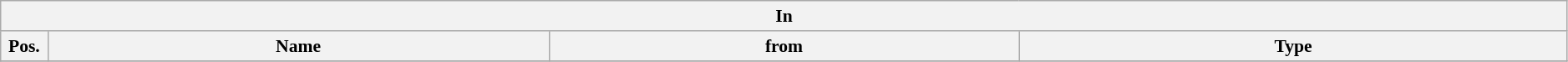<table class="wikitable" style="font-size:90%;width:99%;">
<tr>
<th colspan="4">In</th>
</tr>
<tr>
<th width=3%>Pos.</th>
<th width=32%>Name</th>
<th width=30%>from</th>
<th width=35%>Type</th>
</tr>
<tr>
</tr>
</table>
